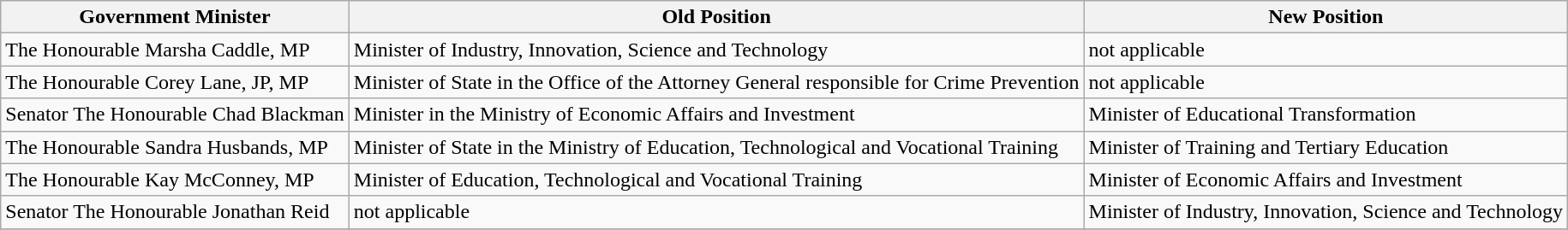<table class="wikitable">
<tr>
<th>Government Minister</th>
<th>Old Position</th>
<th>New Position</th>
</tr>
<tr>
<td>The Honourable Marsha Caddle, MP</td>
<td>Minister of Industry, Innovation, Science and Technology</td>
<td>not applicable</td>
</tr>
<tr>
<td>The Honourable Corey Lane, JP, MP</td>
<td>Minister of State in the Office of the Attorney General responsible for Crime Prevention</td>
<td>not applicable</td>
</tr>
<tr>
<td>Senator The Honourable Chad Blackman</td>
<td>Minister in the Ministry of Economic Affairs and Investment</td>
<td>Minister of Educational Transformation</td>
</tr>
<tr>
<td>The Honourable Sandra Husbands, MP</td>
<td>Minister of State in the Ministry of Education, Technological and Vocational Training</td>
<td>Minister of Training and Tertiary Education</td>
</tr>
<tr>
<td>The Honourable Kay McConney, MP</td>
<td>Minister of Education, Technological and Vocational Training</td>
<td>Minister of Economic Affairs and Investment</td>
</tr>
<tr>
<td>Senator The Honourable Jonathan Reid</td>
<td>not applicable</td>
<td>Minister of Industry, Innovation, Science and Technology</td>
</tr>
<tr>
</tr>
</table>
